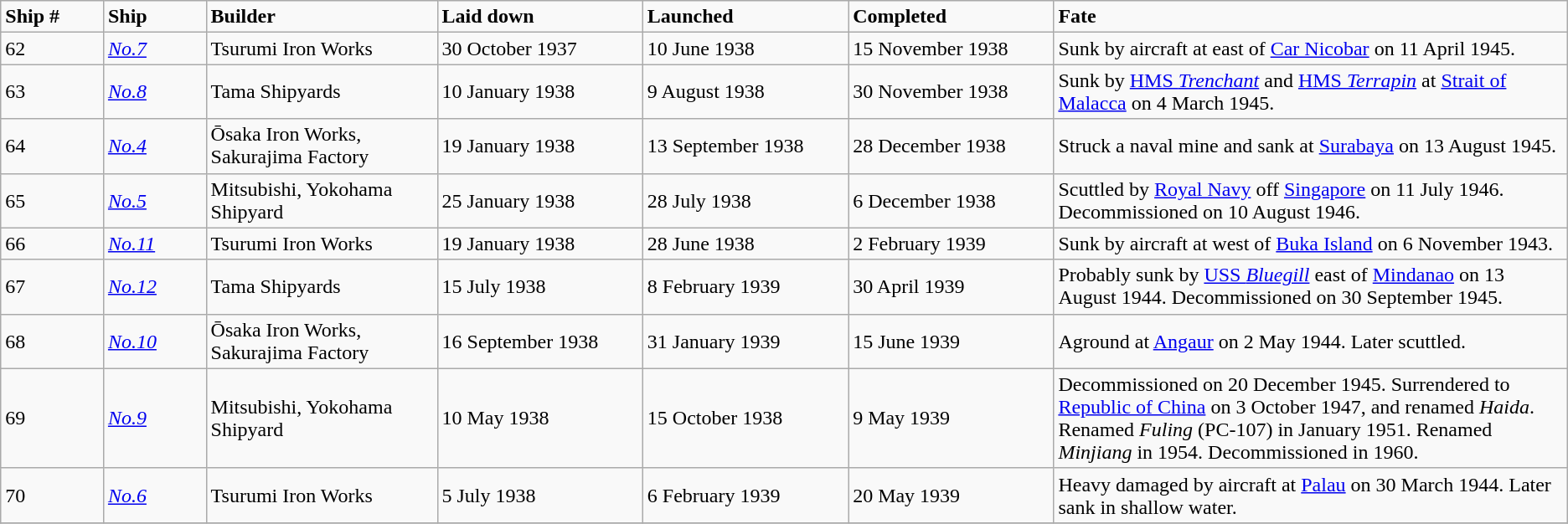<table class="wikitable">
<tr>
<td width="4%"><strong>Ship #</strong></td>
<td width="4%"><strong>Ship</strong></td>
<td width="9%"><strong>Builder</strong></td>
<td width="8%" bgcolor=><strong>Laid down</strong></td>
<td width="8%" bgcolor=><strong>Launched</strong></td>
<td width="8%" bgcolor=><strong>Completed</strong></td>
<td width="20%" bgcolor=><strong>Fate</strong></td>
</tr>
<tr>
<td>62</td>
<td><a href='#'><em>No.7</em></a></td>
<td>Tsurumi Iron Works</td>
<td>30 October 1937</td>
<td>10 June 1938</td>
<td>15 November 1938</td>
<td>Sunk by aircraft at east of <a href='#'>Car Nicobar</a> on 11 April 1945.</td>
</tr>
<tr>
<td>63</td>
<td><a href='#'><em>No.8</em></a></td>
<td>Tama Shipyards</td>
<td>10 January 1938</td>
<td>9 August 1938</td>
<td>30 November 1938</td>
<td>Sunk by <a href='#'>HMS <em>Trenchant</em></a> and <a href='#'>HMS <em>Terrapin</em></a> at <a href='#'>Strait of Malacca</a> on 4 March 1945.</td>
</tr>
<tr>
<td>64</td>
<td><a href='#'><em>No.4</em></a></td>
<td>Ōsaka Iron Works, Sakurajima Factory</td>
<td>19 January 1938</td>
<td>13 September 1938</td>
<td>28 December 1938</td>
<td>Struck a naval mine and sank at <a href='#'>Surabaya</a> on 13 August 1945.</td>
</tr>
<tr>
<td>65</td>
<td><a href='#'><em>No.5</em></a></td>
<td>Mitsubishi, Yokohama Shipyard</td>
<td>25 January 1938</td>
<td>28 July 1938</td>
<td>6 December 1938</td>
<td>Scuttled by <a href='#'>Royal Navy</a> off <a href='#'>Singapore</a> on 11 July 1946. Decommissioned on 10 August 1946.</td>
</tr>
<tr>
<td>66</td>
<td><a href='#'><em>No.11</em></a></td>
<td>Tsurumi Iron Works</td>
<td>19 January 1938</td>
<td>28 June 1938</td>
<td>2 February 1939</td>
<td>Sunk by aircraft at west of <a href='#'>Buka Island</a> on 6 November 1943.</td>
</tr>
<tr>
<td>67</td>
<td><a href='#'><em>No.12</em></a></td>
<td>Tama Shipyards</td>
<td>15 July 1938</td>
<td>8 February 1939</td>
<td>30 April 1939</td>
<td>Probably sunk by <a href='#'>USS <em>Bluegill</em></a> east of <a href='#'>Mindanao</a> on 13 August 1944. Decommissioned on 30 September 1945.</td>
</tr>
<tr>
<td>68</td>
<td><a href='#'><em>No.10</em></a></td>
<td>Ōsaka Iron Works, Sakurajima Factory</td>
<td>16 September 1938</td>
<td>31 January 1939</td>
<td>15 June 1939</td>
<td>Aground at <a href='#'>Angaur</a> on 2 May 1944. Later scuttled.</td>
</tr>
<tr>
<td>69</td>
<td><a href='#'><em>No.9</em></a></td>
<td>Mitsubishi, Yokohama Shipyard</td>
<td>10 May 1938</td>
<td>15 October 1938</td>
<td>9 May 1939</td>
<td>Decommissioned on 20 December 1945. Surrendered to <a href='#'>Republic of China</a> on 3 October 1947, and renamed <em>Haida</em>. Renamed <em>Fuling</em> (PC-107) in January 1951. Renamed <em>Minjiang</em> in 1954. Decommissioned in 1960.</td>
</tr>
<tr>
<td>70</td>
<td><a href='#'><em>No.6</em></a></td>
<td>Tsurumi Iron Works</td>
<td>5 July 1938</td>
<td>6 February 1939</td>
<td>20 May 1939</td>
<td>Heavy damaged by aircraft at <a href='#'>Palau</a> on 30 March 1944. Later sank in shallow water.</td>
</tr>
<tr>
</tr>
</table>
